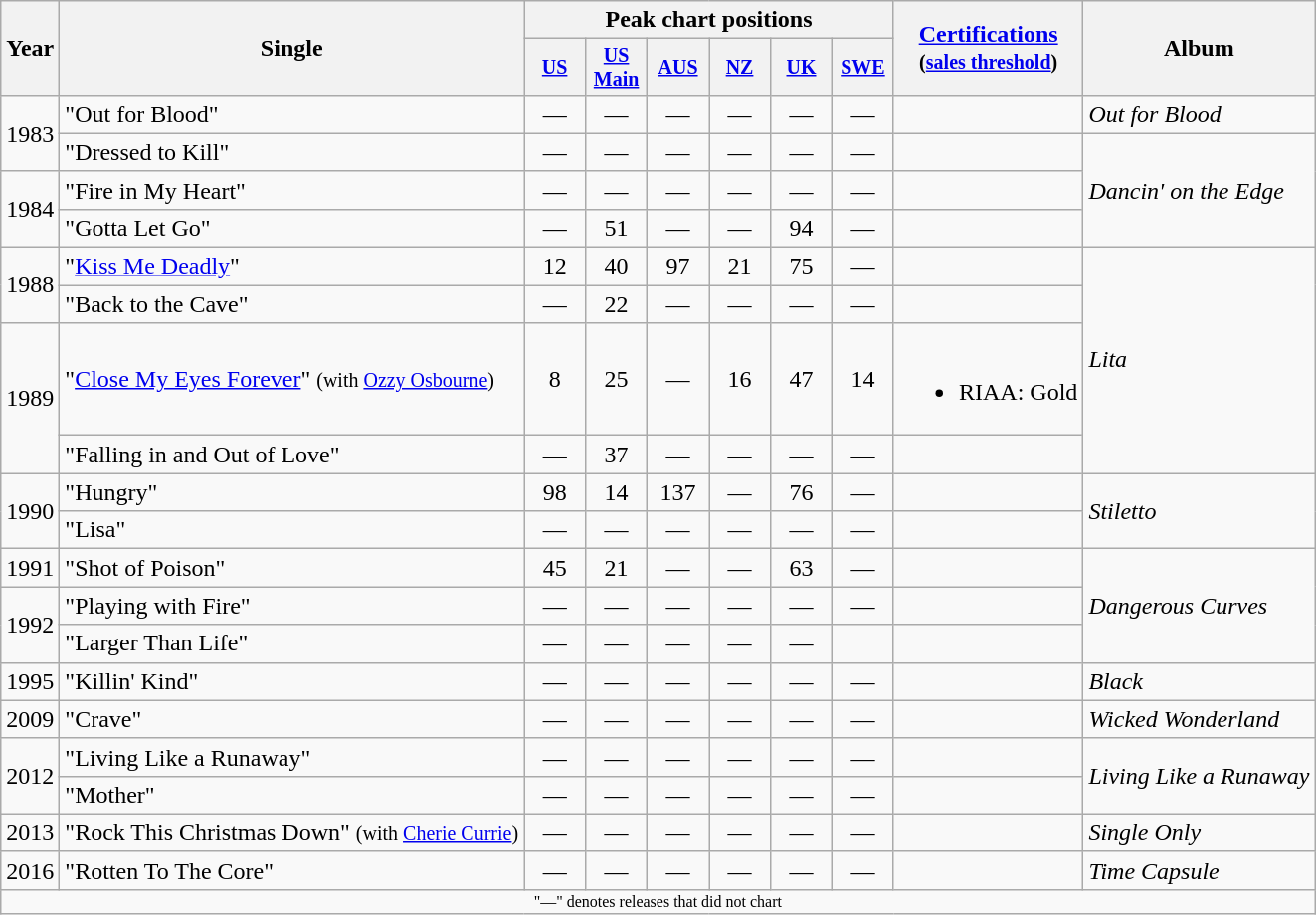<table class="wikitable" style="text-align:center;">
<tr>
<th rowspan="2">Year</th>
<th rowspan="2">Single</th>
<th colspan="6">Peak chart positions</th>
<th rowspan="2"><a href='#'>Certifications</a><br><small>(<a href='#'>sales threshold</a>)</small></th>
<th rowspan="2">Album</th>
</tr>
<tr style="font-size:smaller;">
<th style="width:35px;"><a href='#'>US</a><br></th>
<th style="width:35px;"><a href='#'>US Main</a><br></th>
<th style="width:35px;"><a href='#'>AUS</a><br></th>
<th style="width:35px;"><a href='#'>NZ</a><br></th>
<th style="width:35px;"><a href='#'>UK</a><br></th>
<th style="width:35px;"><a href='#'>SWE</a><br></th>
</tr>
<tr>
<td rowspan="2">1983</td>
<td style="text-align:left;">"Out for Blood"</td>
<td>—</td>
<td>—</td>
<td>—</td>
<td>—</td>
<td>—</td>
<td>—</td>
<td></td>
<td style="text-align:left;"><em>Out for Blood</em></td>
</tr>
<tr>
<td style="text-align:left;">"Dressed to Kill"</td>
<td>—</td>
<td>—</td>
<td>—</td>
<td>—</td>
<td>—</td>
<td>—</td>
<td></td>
<td style="text-align:left;" rowspan="3"><em>Dancin' on the Edge</em></td>
</tr>
<tr>
<td rowspan="2">1984</td>
<td style="text-align:left;">"Fire in My Heart"</td>
<td>—</td>
<td>—</td>
<td>—</td>
<td>—</td>
<td>—</td>
<td>—</td>
<td></td>
</tr>
<tr>
<td style="text-align:left;">"Gotta Let Go"</td>
<td>—</td>
<td>51</td>
<td>—</td>
<td>—</td>
<td>94</td>
<td>—</td>
<td></td>
</tr>
<tr>
<td rowspan="2">1988</td>
<td style="text-align:left;">"<a href='#'>Kiss Me Deadly</a>"</td>
<td>12</td>
<td>40</td>
<td>97</td>
<td>21</td>
<td>75</td>
<td>—</td>
<td></td>
<td style="text-align:left;" rowspan="4"><em>Lita</em></td>
</tr>
<tr>
<td style="text-align:left;">"Back to the Cave"</td>
<td>—</td>
<td>22</td>
<td>—</td>
<td>—</td>
<td>—</td>
<td>—</td>
<td></td>
</tr>
<tr>
<td rowspan="2">1989</td>
<td style="text-align:left;">"<a href='#'>Close My Eyes Forever</a>" <small>(with <a href='#'>Ozzy Osbourne</a>)</small></td>
<td>8</td>
<td>25</td>
<td>—</td>
<td>16</td>
<td>47</td>
<td>14</td>
<td style="text-align:left;"><br><ul><li>RIAA: Gold</li></ul></td>
</tr>
<tr>
<td style="text-align:left;">"Falling in and Out of Love"</td>
<td>—</td>
<td>37</td>
<td>—</td>
<td>—</td>
<td>—</td>
<td>—</td>
<td></td>
</tr>
<tr>
<td rowspan="2">1990</td>
<td style="text-align:left;">"Hungry"</td>
<td>98</td>
<td>14</td>
<td>137</td>
<td>—</td>
<td>76</td>
<td>—</td>
<td></td>
<td style="text-align:left;" rowspan="2"><em>Stiletto</em></td>
</tr>
<tr>
<td style="text-align:left;">"Lisa"</td>
<td>—</td>
<td>—</td>
<td>—</td>
<td>—</td>
<td>—</td>
<td>—</td>
<td></td>
</tr>
<tr>
<td>1991</td>
<td style="text-align:left;">"Shot of Poison"</td>
<td>45</td>
<td>21</td>
<td>—</td>
<td>—</td>
<td>63</td>
<td>—</td>
<td></td>
<td style="text-align:left;" rowspan="3"><em>Dangerous Curves</em></td>
</tr>
<tr>
<td rowspan="2">1992</td>
<td style="text-align:left;">"Playing with Fire"</td>
<td>—</td>
<td>—</td>
<td>—</td>
<td>—</td>
<td>—</td>
<td>—</td>
<td></td>
</tr>
<tr>
<td style="text-align:left;">"Larger Than Life"</td>
<td>—</td>
<td>—</td>
<td>—</td>
<td>—</td>
<td>—</td>
<td></td>
</tr>
<tr>
<td>1995</td>
<td style="text-align:left;">"Killin' Kind"</td>
<td>—</td>
<td>—</td>
<td>—</td>
<td>—</td>
<td>—</td>
<td>—</td>
<td></td>
<td style="text-align:left;"><em>Black</em></td>
</tr>
<tr>
<td>2009</td>
<td style="text-align:left;">"Crave"</td>
<td>—</td>
<td>—</td>
<td>—</td>
<td>—</td>
<td>—</td>
<td>—</td>
<td></td>
<td style="text-align:left;"><em>Wicked Wonderland</em></td>
</tr>
<tr>
<td rowspan="2">2012</td>
<td style="text-align:left;">"Living Like a Runaway"</td>
<td>—</td>
<td>—</td>
<td>—</td>
<td>—</td>
<td>—</td>
<td>—</td>
<td></td>
<td style="text-align:left;" rowspan="2"><em>Living Like a Runaway</em></td>
</tr>
<tr>
<td style="text-align:left;">"Mother"</td>
<td>—</td>
<td>—</td>
<td>—</td>
<td>—</td>
<td>—</td>
<td>—</td>
<td></td>
</tr>
<tr>
<td>2013</td>
<td style="text-align:left">"Rock This Christmas Down" <small>(with <a href='#'>Cherie Currie</a>)</small></td>
<td>—</td>
<td>—</td>
<td>—</td>
<td>—</td>
<td>—</td>
<td>—</td>
<td></td>
<td style="text-align:left;"><em>Single Only</em></td>
</tr>
<tr>
<td>2016</td>
<td style="text-align:left">"Rotten To The Core"</td>
<td>—</td>
<td>—</td>
<td>—</td>
<td>—</td>
<td>—</td>
<td>—</td>
<td></td>
<td style="text-align:left;"><em>Time Capsule</em></td>
</tr>
<tr>
<td colspan="10" style="font-size:8pt">"—" denotes releases that did not chart</td>
</tr>
</table>
